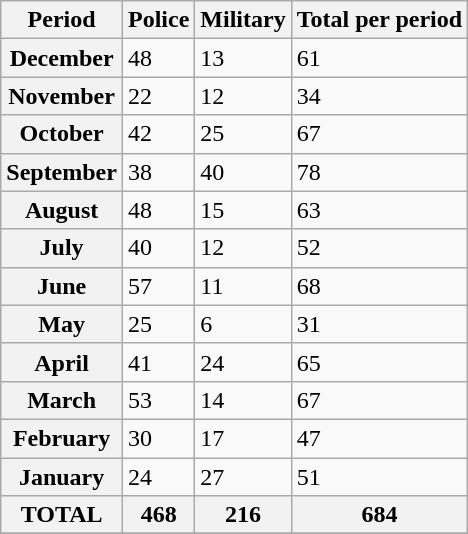<table class="wikitable" align="center" style="margin:0 1em 0.5em 0;">
<tr>
<th>Period</th>
<th>Police</th>
<th>Military</th>
<th>Total per period</th>
</tr>
<tr>
<th>December</th>
<td>48</td>
<td>13</td>
<td>61</td>
</tr>
<tr>
<th>November</th>
<td>22</td>
<td>12</td>
<td>34</td>
</tr>
<tr>
<th>October</th>
<td>42</td>
<td>25</td>
<td>67</td>
</tr>
<tr>
<th>September</th>
<td>38</td>
<td>40</td>
<td>78</td>
</tr>
<tr>
<th>August</th>
<td>48</td>
<td>15</td>
<td>63</td>
</tr>
<tr>
<th>July</th>
<td>40</td>
<td>12</td>
<td>52</td>
</tr>
<tr>
<th>June</th>
<td>57</td>
<td>11</td>
<td>68</td>
</tr>
<tr>
<th>May</th>
<td>25</td>
<td>6</td>
<td>31</td>
</tr>
<tr>
<th>April</th>
<td>41</td>
<td>24</td>
<td>65</td>
</tr>
<tr>
<th>March</th>
<td>53</td>
<td>14</td>
<td>67</td>
</tr>
<tr>
<th>February</th>
<td>30</td>
<td>17</td>
<td>47</td>
</tr>
<tr>
<th>January</th>
<td>24</td>
<td>27</td>
<td>51</td>
</tr>
<tr>
<th><span>TOTAL</span></th>
<th>468</th>
<th>216</th>
<th>684</th>
</tr>
<tr>
</tr>
</table>
